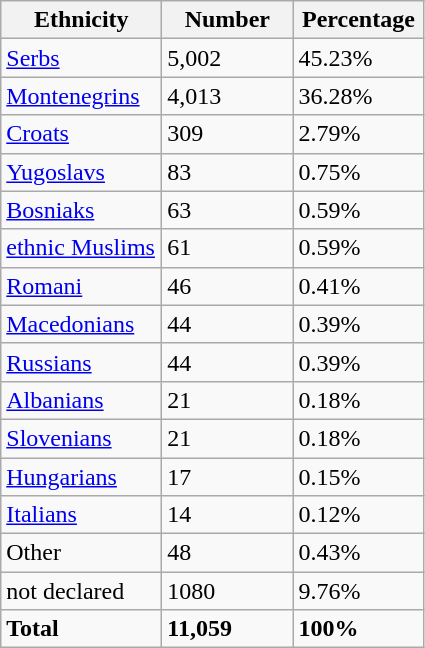<table class="wikitable">
<tr>
<th width="100px">Ethnicity</th>
<th width="80px">Number</th>
<th width="80px">Percentage</th>
</tr>
<tr>
<td><a href='#'>Serbs</a></td>
<td>5,002</td>
<td>45.23%</td>
</tr>
<tr>
<td><a href='#'>Montenegrins</a></td>
<td>4,013</td>
<td>36.28%</td>
</tr>
<tr>
<td><a href='#'>Croats</a></td>
<td>309</td>
<td>2.79%</td>
</tr>
<tr>
<td><a href='#'>Yugoslavs</a></td>
<td>83</td>
<td>0.75%</td>
</tr>
<tr>
<td><a href='#'>Bosniaks</a></td>
<td>63</td>
<td>0.59%</td>
</tr>
<tr>
<td><a href='#'>ethnic Muslims</a></td>
<td>61</td>
<td>0.59%</td>
</tr>
<tr>
<td><a href='#'>Romani</a></td>
<td>46</td>
<td>0.41%</td>
</tr>
<tr>
<td><a href='#'>Macedonians</a></td>
<td>44</td>
<td>0.39%</td>
</tr>
<tr>
<td><a href='#'>Russians</a></td>
<td>44</td>
<td>0.39%</td>
</tr>
<tr>
<td><a href='#'>Albanians</a></td>
<td>21</td>
<td>0.18%</td>
</tr>
<tr>
<td><a href='#'>Slovenians</a></td>
<td>21</td>
<td>0.18%</td>
</tr>
<tr>
<td><a href='#'>Hungarians</a></td>
<td>17</td>
<td>0.15%</td>
</tr>
<tr>
<td><a href='#'>Italians</a></td>
<td>14</td>
<td>0.12%</td>
</tr>
<tr>
<td>Other</td>
<td>48</td>
<td>0.43%</td>
</tr>
<tr>
<td>not declared</td>
<td>1080</td>
<td>9.76%</td>
</tr>
<tr>
<td><strong>Total</strong></td>
<td><strong>11,059</strong></td>
<td><strong>100%</strong></td>
</tr>
</table>
